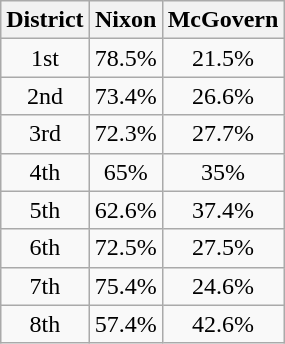<table class="wikitable sortable" - style="text-align:center;">
<tr>
<th>District</th>
<th>Nixon</th>
<th>McGovern</th>
</tr>
<tr>
<td>1st</td>
<td>78.5%</td>
<td>21.5%</td>
</tr>
<tr>
<td>2nd</td>
<td>73.4%</td>
<td>26.6%</td>
</tr>
<tr>
<td>3rd</td>
<td>72.3%</td>
<td>27.7%</td>
</tr>
<tr>
<td>4th</td>
<td>65%</td>
<td>35%</td>
</tr>
<tr>
<td>5th</td>
<td>62.6%</td>
<td>37.4%</td>
</tr>
<tr>
<td>6th</td>
<td>72.5%</td>
<td>27.5%</td>
</tr>
<tr>
<td>7th</td>
<td>75.4%</td>
<td>24.6%</td>
</tr>
<tr>
<td>8th</td>
<td>57.4%</td>
<td>42.6%</td>
</tr>
</table>
